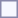<table style="border:1px solid #8888aa; background-color:#f7f8ff; padding:5px; font-size:95%; margin: 0px 12px 12px 0px;">
</table>
